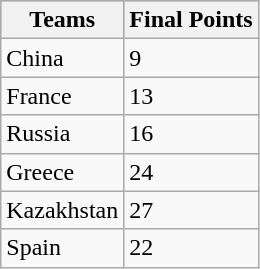<table class="wikitable sortable">
<tr style="background:#b0c4de; text-align:center;">
<th>Teams</th>
<th>Final Points</th>
</tr>
<tr>
<td>China</td>
<td>9</td>
</tr>
<tr>
<td>France</td>
<td>13</td>
</tr>
<tr>
<td>Russia</td>
<td>16</td>
</tr>
<tr>
<td>Greece</td>
<td>24</td>
</tr>
<tr>
<td>Kazakhstan</td>
<td>27</td>
</tr>
<tr>
<td>Spain</td>
<td>22</td>
</tr>
</table>
